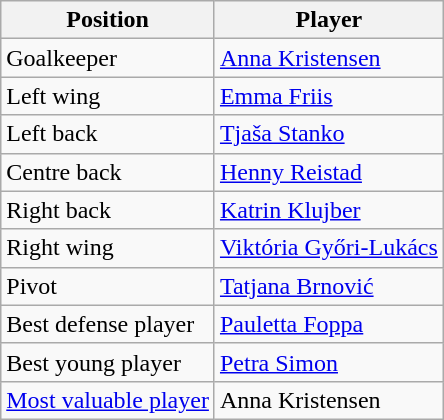<table class="wikitable">
<tr>
<th>Position</th>
<th>Player</th>
</tr>
<tr>
<td>Goalkeeper</td>
<td> <a href='#'>Anna Kristensen</a></td>
</tr>
<tr>
<td>Left wing</td>
<td> <a href='#'>Emma Friis</a></td>
</tr>
<tr>
<td>Left back</td>
<td> <a href='#'>Tjaša Stanko</a></td>
</tr>
<tr>
<td>Centre back</td>
<td> <a href='#'>Henny Reistad</a></td>
</tr>
<tr>
<td>Right back</td>
<td> <a href='#'>Katrin Klujber</a></td>
</tr>
<tr>
<td>Right wing</td>
<td> <a href='#'>Viktória Győri-Lukács</a></td>
</tr>
<tr>
<td>Pivot</td>
<td> <a href='#'>Tatjana Brnović</a></td>
</tr>
<tr>
<td>Best defense player</td>
<td> <a href='#'>Pauletta Foppa</a></td>
</tr>
<tr>
<td>Best young player</td>
<td> <a href='#'>Petra Simon</a></td>
</tr>
<tr>
<td><a href='#'>Most valuable player</a></td>
<td> Anna Kristensen</td>
</tr>
</table>
